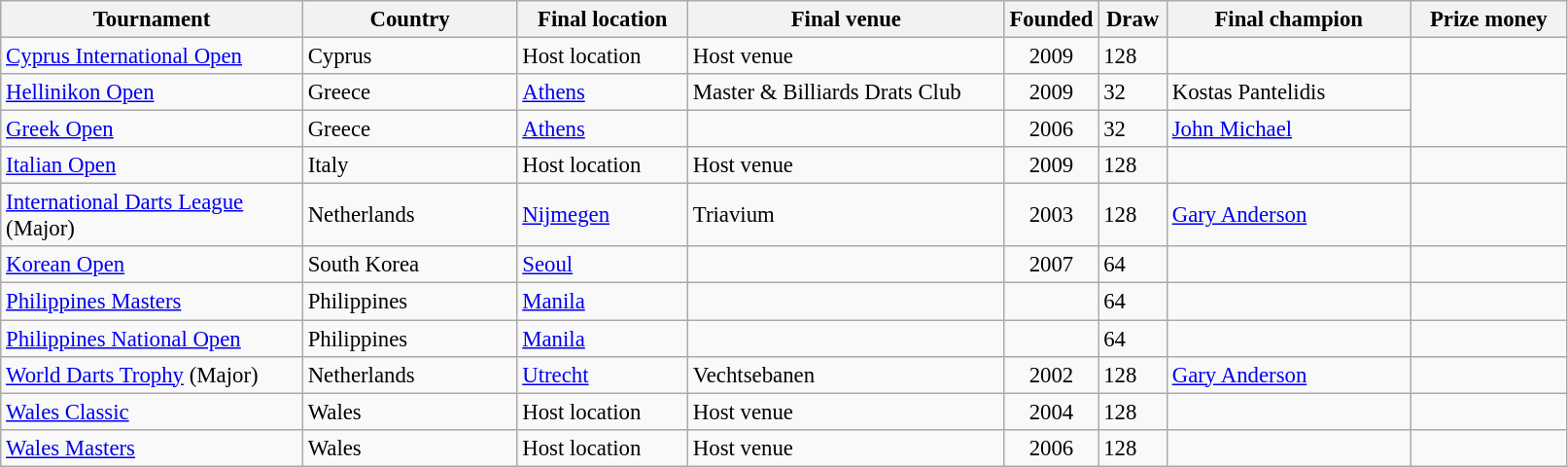<table class="wikitable sortable" style=font-size:95%>
<tr>
<th width=200>Tournament</th>
<th width=140>Country</th>
<th width=110>Final location</th>
<th width=210>Final venue</th>
<th width=50>Founded</th>
<th width=40>Draw</th>
<th width=160>Final champion</th>
<th width=100>Prize money</th>
</tr>
<tr>
<td><a href='#'>Cyprus International Open</a></td>
<td>  Cyprus</td>
<td>Host location</td>
<td>Host venue</td>
<td align=center>2009</td>
<td>128</td>
<td></td>
<td></td>
</tr>
<tr>
<td><a href='#'>Hellinikon Open</a></td>
<td> Greece</td>
<td><a href='#'>Athens</a></td>
<td>Master & Billiards Drats Club</td>
<td align=center>2009</td>
<td>32</td>
<td> Kostas Pantelidis</td>
</tr>
<tr>
<td><a href='#'>Greek Open</a></td>
<td> Greece</td>
<td><a href='#'>Athens</a></td>
<td></td>
<td align=center>2006</td>
<td>32</td>
<td> <a href='#'>John Michael</a></td>
</tr>
<tr>
<td><a href='#'>Italian Open</a></td>
<td> Italy</td>
<td>Host location</td>
<td>Host venue</td>
<td align=center>2009</td>
<td>128</td>
<td></td>
<td></td>
</tr>
<tr>
<td><a href='#'>International Darts League</a> (Major)</td>
<td> Netherlands</td>
<td><a href='#'>Nijmegen</a></td>
<td>Triavium</td>
<td align=center>2003</td>
<td>128</td>
<td> <a href='#'>Gary Anderson</a></td>
<td></td>
</tr>
<tr>
<td><a href='#'>Korean Open</a></td>
<td> South Korea</td>
<td><a href='#'>Seoul</a></td>
<td></td>
<td align=center>2007</td>
<td>64</td>
<td></td>
<td></td>
</tr>
<tr>
<td><a href='#'>Philippines Masters</a></td>
<td>  Philippines</td>
<td><a href='#'>Manila</a></td>
<td></td>
<td align=center></td>
<td>64</td>
<td></td>
<td></td>
</tr>
<tr>
<td><a href='#'>Philippines National Open</a></td>
<td>  Philippines</td>
<td><a href='#'>Manila</a></td>
<td></td>
<td align=center></td>
<td>64</td>
<td></td>
<td></td>
</tr>
<tr>
<td><a href='#'>World Darts Trophy</a> (Major)</td>
<td> Netherlands</td>
<td><a href='#'>Utrecht</a></td>
<td>Vechtsebanen</td>
<td align=center>2002</td>
<td>128</td>
<td> <a href='#'>Gary Anderson</a></td>
<td></td>
</tr>
<tr>
<td><a href='#'>Wales Classic</a></td>
<td> Wales</td>
<td>Host location</td>
<td>Host venue</td>
<td align=center>2004</td>
<td>128</td>
<td></td>
<td></td>
</tr>
<tr>
<td><a href='#'>Wales Masters</a></td>
<td> Wales</td>
<td>Host location</td>
<td>Host venue</td>
<td align=center>2006</td>
<td>128</td>
<td></td>
<td></td>
</tr>
</table>
